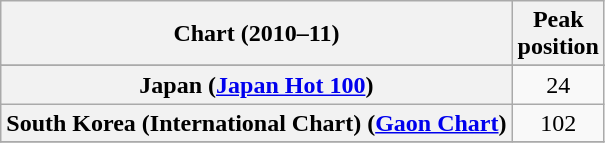<table class="wikitable sortable plainrowheaders" style="text-align:center">
<tr>
<th scope="col">Chart (2010–11)</th>
<th scope="col">Peak<br>position</th>
</tr>
<tr>
</tr>
<tr>
</tr>
<tr>
<th scope="row">Japan (<a href='#'>Japan Hot 100</a>)</th>
<td>24</td>
</tr>
<tr>
<th scope="row">South Korea (International Chart) (<a href='#'>Gaon Chart</a>)</th>
<td>102</td>
</tr>
<tr>
</tr>
</table>
